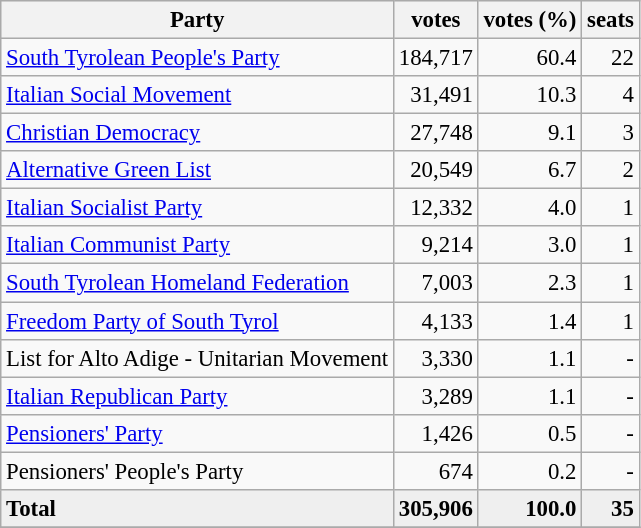<table class="wikitable" style="font-size:95%; text-align:right;">
<tr bgcolor="EFEFEF">
<th>Party</th>
<th>votes</th>
<th>votes (%)</th>
<th>seats</th>
</tr>
<tr>
<td align=left><a href='#'>South Tyrolean People's Party</a></td>
<td>184,717</td>
<td>60.4</td>
<td>22</td>
</tr>
<tr>
<td align=left><a href='#'>Italian Social Movement</a></td>
<td>31,491</td>
<td>10.3</td>
<td>4</td>
</tr>
<tr>
<td align=left><a href='#'>Christian Democracy</a></td>
<td>27,748</td>
<td>9.1</td>
<td>3</td>
</tr>
<tr>
<td align=left><a href='#'>Alternative Green List</a></td>
<td>20,549</td>
<td>6.7</td>
<td>2</td>
</tr>
<tr>
<td align=left><a href='#'>Italian Socialist Party</a></td>
<td>12,332</td>
<td>4.0</td>
<td>1</td>
</tr>
<tr>
<td align=left><a href='#'>Italian Communist Party</a></td>
<td>9,214</td>
<td>3.0</td>
<td>1</td>
</tr>
<tr>
<td align=left><a href='#'>South Tyrolean Homeland Federation</a></td>
<td>7,003</td>
<td>2.3</td>
<td>1</td>
</tr>
<tr>
<td align=left><a href='#'>Freedom Party of South Tyrol</a></td>
<td>4,133</td>
<td>1.4</td>
<td>1</td>
</tr>
<tr>
<td align=left>List for Alto Adige - Unitarian Movement</td>
<td>3,330</td>
<td>1.1</td>
<td>-</td>
</tr>
<tr>
<td align=left><a href='#'>Italian Republican Party</a></td>
<td>3,289</td>
<td>1.1</td>
<td>-</td>
</tr>
<tr>
<td align=left><a href='#'>Pensioners' Party</a></td>
<td>1,426</td>
<td>0.5</td>
<td>-</td>
</tr>
<tr>
<td align=left>Pensioners' People's Party</td>
<td>674</td>
<td>0.2</td>
<td>-</td>
</tr>
<tr bgcolor="EFEFEF">
<td align=left><strong>Total</strong></td>
<td><strong>305,906</strong></td>
<td><strong>100.0</strong></td>
<td><strong>35</strong></td>
</tr>
<tr>
</tr>
</table>
